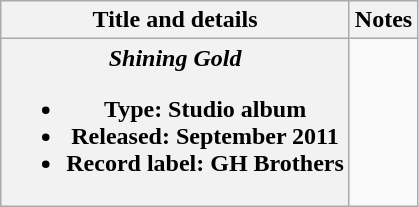<table class="wikitable plainrowheaders" style="text-align:center;">
<tr>
<th scope="col">Title and details</th>
<th scope="col">Notes</th>
</tr>
<tr>
<th scope="row"><strong><em>Shining Gold</em></strong><br><ul><li>Type: Studio album</li><li>Released: September 2011</li><li>Record label: GH Brothers</li></ul></th>
<td><br></td>
</tr>
</table>
